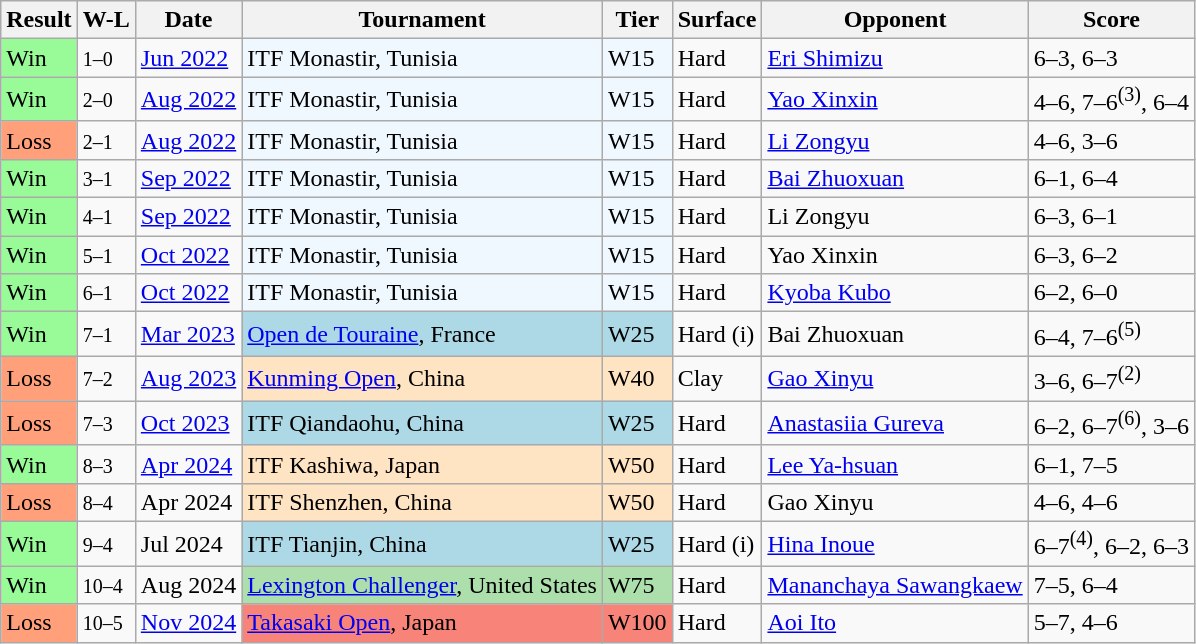<table class="sortable wikitable">
<tr>
<th>Result</th>
<th class="unsortable">W-L</th>
<th>Date</th>
<th>Tournament</th>
<th>Tier</th>
<th>Surface</th>
<th>Opponent</th>
<th class="unsortable">Score</th>
</tr>
<tr>
<td style="background:#98fb98;">Win</td>
<td><small>1–0</small></td>
<td><a href='#'>Jun 2022</a></td>
<td style="background:#f0f8ff;">ITF Monastir, Tunisia</td>
<td style="background:#f0f8ff;">W15</td>
<td>Hard</td>
<td> <a href='#'>Eri Shimizu</a></td>
<td>6–3, 6–3</td>
</tr>
<tr>
<td style="background:#98fb98;">Win</td>
<td><small>2–0</small></td>
<td><a href='#'>Aug 2022</a></td>
<td style="background:#f0f8ff;">ITF Monastir, Tunisia</td>
<td style="background:#f0f8ff;">W15</td>
<td>Hard</td>
<td> <a href='#'>Yao Xinxin</a></td>
<td>4–6, 7–6<sup>(3)</sup>, 6–4</td>
</tr>
<tr>
<td style="background:#ffa07a;">Loss</td>
<td><small>2–1</small></td>
<td><a href='#'>Aug 2022</a></td>
<td style="background:#f0f8ff;">ITF Monastir, Tunisia</td>
<td style="background:#f0f8ff;">W15</td>
<td>Hard</td>
<td> <a href='#'>Li Zongyu</a></td>
<td>4–6, 3–6</td>
</tr>
<tr>
<td style="background:#98fb98;">Win</td>
<td><small>3–1</small></td>
<td><a href='#'>Sep 2022</a></td>
<td style="background:#f0f8ff;">ITF Monastir, Tunisia</td>
<td style="background:#f0f8ff;">W15</td>
<td>Hard</td>
<td> <a href='#'>Bai Zhuoxuan</a></td>
<td>6–1, 6–4</td>
</tr>
<tr>
<td style="background:#98fb98;">Win</td>
<td><small>4–1</small></td>
<td><a href='#'>Sep 2022</a></td>
<td style="background:#f0f8ff;">ITF Monastir, Tunisia</td>
<td style="background:#f0f8ff;">W15</td>
<td>Hard</td>
<td> Li Zongyu</td>
<td>6–3, 6–1</td>
</tr>
<tr>
<td style="background:#98fb98;">Win</td>
<td><small>5–1</small></td>
<td><a href='#'>Oct 2022</a></td>
<td style="background:#f0f8ff;">ITF Monastir, Tunisia</td>
<td style="background:#f0f8ff;">W15</td>
<td>Hard</td>
<td> Yao Xinxin</td>
<td>6–3, 6–2</td>
</tr>
<tr>
<td style="background:#98fb98;">Win</td>
<td><small>6–1</small></td>
<td><a href='#'>Oct 2022</a></td>
<td style="background:#f0f8ff;">ITF Monastir, Tunisia</td>
<td style="background:#f0f8ff;">W15</td>
<td>Hard</td>
<td> <a href='#'>Kyoba Kubo</a></td>
<td>6–2, 6–0</td>
</tr>
<tr>
<td style="background:#98fb98;">Win</td>
<td><small>7–1</small></td>
<td><a href='#'>Mar 2023</a></td>
<td style="background:lightblue;"><a href='#'>Open de Touraine</a>, France</td>
<td style="background:lightblue;">W25</td>
<td>Hard (i)</td>
<td> Bai Zhuoxuan</td>
<td>6–4, 7–6<sup>(5)</sup></td>
</tr>
<tr>
<td style="background:#ffa07a;">Loss</td>
<td><small>7–2</small></td>
<td><a href='#'>Aug 2023</a></td>
<td style="background:#ffe4c4;"><a href='#'>Kunming Open</a>, China</td>
<td style="background:#ffe4c4;">W40</td>
<td>Clay</td>
<td> <a href='#'>Gao Xinyu</a></td>
<td>3–6, 6–7<sup>(2)</sup></td>
</tr>
<tr>
<td style="background:#ffa07a;">Loss</td>
<td><small>7–3</small></td>
<td><a href='#'>Oct 2023</a></td>
<td style="background:lightblue;">ITF Qiandaohu, China</td>
<td style="background:lightblue;">W25</td>
<td>Hard</td>
<td> <a href='#'>Anastasiia Gureva</a></td>
<td>6–2, 6–7<sup>(6)</sup>, 3–6</td>
</tr>
<tr>
<td style="background:#98fb98;">Win</td>
<td><small>8–3</small></td>
<td><a href='#'>Apr 2024</a></td>
<td style="background:#ffe4c4;">ITF Kashiwa, Japan</td>
<td style="background:#ffe4c4;">W50</td>
<td>Hard</td>
<td> <a href='#'>Lee Ya-hsuan</a></td>
<td>6–1, 7–5</td>
</tr>
<tr>
<td style="background:#ffa07a;">Loss</td>
<td><small>8–4</small></td>
<td>Apr 2024</td>
<td style="background:#ffe4c4;">ITF Shenzhen, China</td>
<td style="background:#ffe4c4;">W50</td>
<td>Hard</td>
<td> Gao Xinyu</td>
<td>4–6, 4–6</td>
</tr>
<tr>
<td style="background:#98fb98;">Win</td>
<td><small>9–4</small></td>
<td>Jul 2024</td>
<td style="background:lightblue;">ITF Tianjin, China</td>
<td style="background:lightblue;">W25</td>
<td>Hard (i)</td>
<td> <a href='#'>Hina Inoue</a></td>
<td>6–7<sup>(4)</sup>, 6–2, 6–3</td>
</tr>
<tr>
<td style="background:#98fb98;">Win</td>
<td><small>10–4</small></td>
<td>Aug 2024</td>
<td style="background:#addfad;"><a href='#'>Lexington Challenger</a>, United States</td>
<td style="background:#addfad;">W75</td>
<td>Hard</td>
<td> <a href='#'>Mananchaya Sawangkaew</a></td>
<td>7–5, 6–4</td>
</tr>
<tr>
<td style="background:#ffa07a;">Loss</td>
<td><small>10–5</small></td>
<td><a href='#'>Nov 2024</a></td>
<td style="background:#f88379;"><a href='#'>Takasaki Open</a>, Japan</td>
<td style="background:#f88379;">W100</td>
<td>Hard</td>
<td> <a href='#'>Aoi Ito</a></td>
<td>5–7, 4–6</td>
</tr>
</table>
